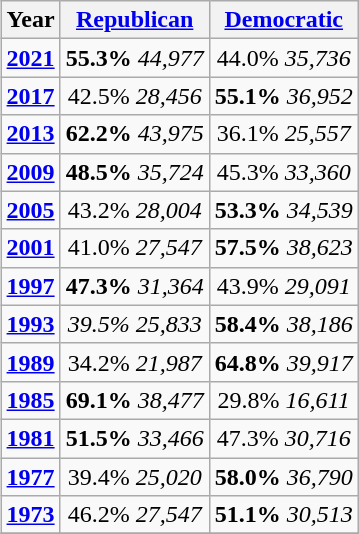<table class="wikitable" style="float:right; margin: 1em 1em 1em 0;">
<tr>
<th>Year</th>
<th><a href='#'>Republican</a></th>
<th><a href='#'>Democratic</a></th>
</tr>
<tr>
<td style="text-align:center;" ><strong><a href='#'>2021</a></strong></td>
<td style="text-align:center;" ><strong>55.3% </strong> <em>44,977</em></td>
<td style="text-align:center;" >44.0% <em>35,736</em></td>
</tr>
<tr>
<td style="text-align:center;" ><strong><a href='#'>2017</a></strong></td>
<td style="text-align:center;" >42.5% <em>28,456</em></td>
<td style="text-align:center;" ><strong>55.1%</strong> <em>36,952</em></td>
</tr>
<tr>
<td style="text-align:center;" ><strong><a href='#'>2013</a></strong></td>
<td style="text-align:center;" ><strong>62.2% </strong> <em>43,975</em></td>
<td style="text-align:center;" >36.1% <em>25,557</em></td>
</tr>
<tr>
<td style="text-align:center;" ><strong><a href='#'>2009</a></strong></td>
<td style="text-align:center;" ><strong>48.5% </strong> <em>35,724</em></td>
<td style="text-align:center;" >45.3% <em>33,360</em></td>
</tr>
<tr>
<td style="text-align:center;" ><strong><a href='#'>2005</a></strong></td>
<td style="text-align:center;" >43.2%  <em>28,004</em></td>
<td style="text-align:center;" ><strong>53.3%</strong> <em>34,539</em></td>
</tr>
<tr>
<td style="text-align:center;" ><strong><a href='#'>2001</a></strong></td>
<td style="text-align:center;" >41.0% <em>27,547</em></td>
<td style="text-align:center;" ><strong>57.5%</strong> <em>38,623</em></td>
</tr>
<tr>
<td style="text-align:center;" ><strong><a href='#'>1997</a></strong></td>
<td style="text-align:center;" ><strong>47.3% </strong> <em>31,364</em></td>
<td style="text-align:center;" >43.9% <em>29,091</em></td>
</tr>
<tr>
<td style="text-align:center;" ><strong><a href='#'>1993</a></strong></td>
<td style="text-align:center;" ><em>39.5%</em> <em>25,833</em></td>
<td style="text-align:center;" ><strong>58.4%</strong> <em>38,186</em></td>
</tr>
<tr>
<td style="text-align:center;" ><strong><a href='#'>1989</a></strong></td>
<td style="text-align:center;" >34.2% <em>21,987</em></td>
<td style="text-align:center;" ><strong>64.8% </strong> <em>39,917</em></td>
</tr>
<tr>
<td style="text-align:center;" ><strong><a href='#'>1985</a></strong></td>
<td style="text-align:center;" ><strong>69.1% </strong> <em>38,477</em></td>
<td style="text-align:center;" >29.8% <em>16,611</em></td>
</tr>
<tr>
<td style="text-align:center;" ><strong><a href='#'>1981</a></strong></td>
<td style="text-align:center;" ><strong>51.5% </strong> <em>33,466</em></td>
<td style="text-align:center;" >47.3% <em>30,716</em></td>
</tr>
<tr>
<td style="text-align:center;" ><strong><a href='#'>1977</a></strong></td>
<td style="text-align:center;" >39.4% <em>25,020</em></td>
<td style="text-align:center;" ><strong>58.0% </strong> <em>36,790</em></td>
</tr>
<tr>
<td style="text-align:center;" ><strong><a href='#'>1973</a></strong></td>
<td style="text-align:center;" >46.2% <em>27,547</em></td>
<td style="text-align:center;" ><strong>51.1% </strong> <em>30,513</em></td>
</tr>
<tr>
</tr>
</table>
